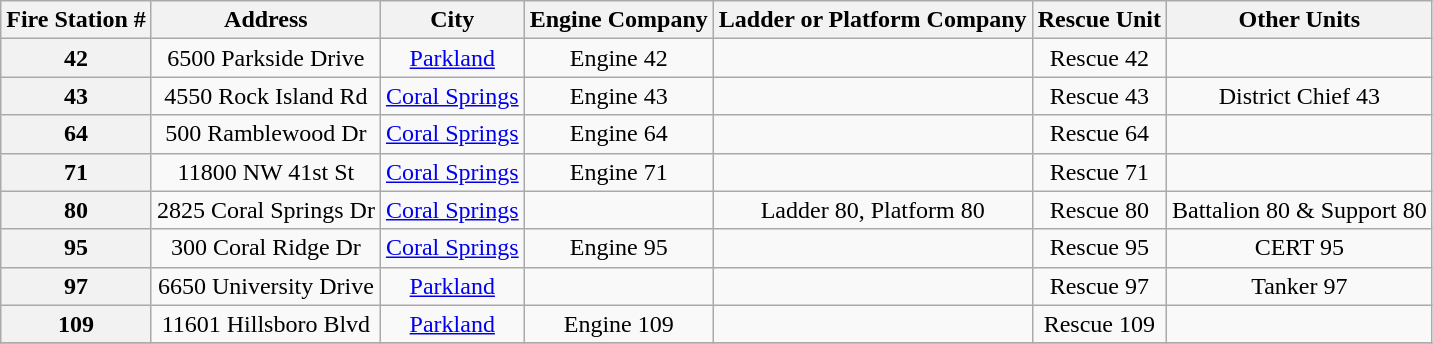<table class=wikitable style="text-align:center;">
<tr>
<th>Fire Station #</th>
<th>Address</th>
<th>City</th>
<th>Engine  Company</th>
<th>Ladder or Platform Company</th>
<th>Rescue Unit</th>
<th>Other Units</th>
</tr>
<tr>
<th>42</th>
<td>6500 Parkside Drive</td>
<td><a href='#'>Parkland</a></td>
<td>Engine 42</td>
<td></td>
<td>Rescue 42</td>
<td></td>
</tr>
<tr>
<th>43</th>
<td>4550 Rock Island Rd</td>
<td><a href='#'>Coral Springs</a></td>
<td>Engine 43</td>
<td></td>
<td>Rescue 43</td>
<td>District Chief 43</td>
</tr>
<tr>
<th>64</th>
<td>500 Ramblewood Dr</td>
<td><a href='#'>Coral Springs</a></td>
<td>Engine 64</td>
<td></td>
<td>Rescue 64</td>
<td></td>
</tr>
<tr>
<th>71</th>
<td>11800 NW 41st St</td>
<td><a href='#'>Coral Springs</a></td>
<td>Engine 71</td>
<td></td>
<td>Rescue 71</td>
<td></td>
</tr>
<tr>
<th>80</th>
<td>2825 Coral Springs Dr</td>
<td><a href='#'>Coral Springs</a></td>
<td></td>
<td>Ladder 80, Platform 80</td>
<td>Rescue 80</td>
<td>Battalion 80 & Support 80</td>
</tr>
<tr>
<th>95</th>
<td>300 Coral Ridge Dr</td>
<td><a href='#'>Coral Springs</a></td>
<td>Engine 95</td>
<td></td>
<td>Rescue 95</td>
<td>CERT 95</td>
</tr>
<tr>
<th>97</th>
<td>6650 University Drive</td>
<td><a href='#'>Parkland</a></td>
<td></td>
<td></td>
<td>Rescue 97</td>
<td>Tanker 97</td>
</tr>
<tr>
<th>109</th>
<td>11601 Hillsboro Blvd</td>
<td><a href='#'>Parkland</a></td>
<td>Engine 109</td>
<td></td>
<td>Rescue 109</td>
<td></td>
</tr>
<tr>
</tr>
</table>
